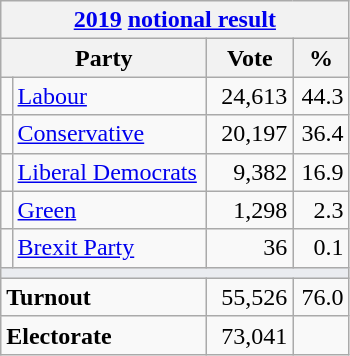<table class="wikitable">
<tr>
<th colspan="4"><a href='#'>2019</a> <a href='#'>notional result</a></th>
</tr>
<tr>
<th bgcolor="#DDDDFF" width="130px" colspan="2">Party</th>
<th bgcolor="#DDDDFF" width="50px">Vote</th>
<th bgcolor="#DDDDFF" width="30px">%</th>
</tr>
<tr>
<td></td>
<td><a href='#'>Labour</a></td>
<td align=right>24,613</td>
<td align=right>44.3</td>
</tr>
<tr>
<td></td>
<td><a href='#'>Conservative</a></td>
<td align=right>20,197</td>
<td align=right>36.4</td>
</tr>
<tr>
<td></td>
<td><a href='#'>Liberal Democrats</a></td>
<td align=right>9,382</td>
<td align=right>16.9</td>
</tr>
<tr>
<td></td>
<td><a href='#'>Green</a></td>
<td align=right>1,298</td>
<td align=right>2.3</td>
</tr>
<tr>
<td></td>
<td><a href='#'>Brexit Party</a></td>
<td align=right>36</td>
<td align=right>0.1</td>
</tr>
<tr>
<td colspan="4" bgcolor="#EAECF0"></td>
</tr>
<tr>
<td colspan="2"><strong>Turnout</strong></td>
<td align=right>55,526</td>
<td align=right>76.0</td>
</tr>
<tr>
<td colspan="2"><strong>Electorate</strong></td>
<td align=right>73,041</td>
</tr>
</table>
